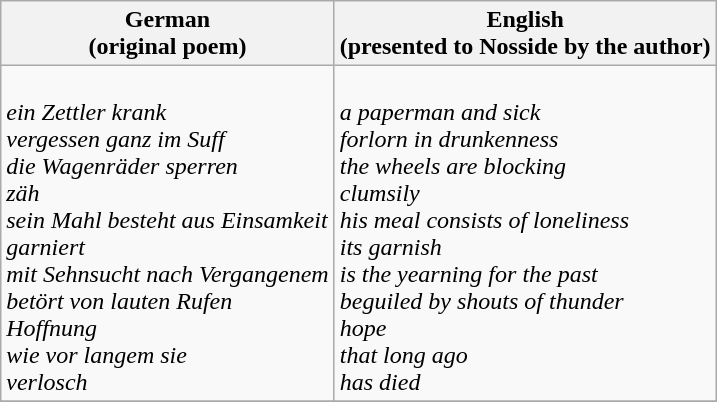<table class="wikitable">
<tr>
<th>German<br>(original poem)</th>
<th>English<br>(presented to Nosside by the author)</th>
</tr>
<tr>
<td><br><em>ein Zettler krank</em><br>
<em>vergessen ganz im Suff</em><br>
<em>die Wagenräder sperren</em><br>
<em>zäh</em><br>
<em>sein Mahl besteht aus Einsamkeit</em><br>
<em>garniert</em><br>
<em>mit Sehnsucht nach Vergangenem</em><br>
<em>betört von lauten Rufen</em><br>
<em>Hoffnung</em><br>
<em>wie vor langem sie</em><br>
<em>verlosch</em></td>
<td><br><em>a paperman and sick</em><br>
<em>forlorn in drunkenness</em><br>
<em>the wheels are blocking</em><br>
<em>clumsily</em><br>
<em>his meal consists of loneliness</em><br>
<em>its garnish</em><br>
<em>is the yearning for the past</em><br>
<em>beguiled by shouts of thunder</em><br>
<em>hope</em><br>
<em>that long ago</em><br>
<em>has died</em></td>
</tr>
<tr>
</tr>
</table>
